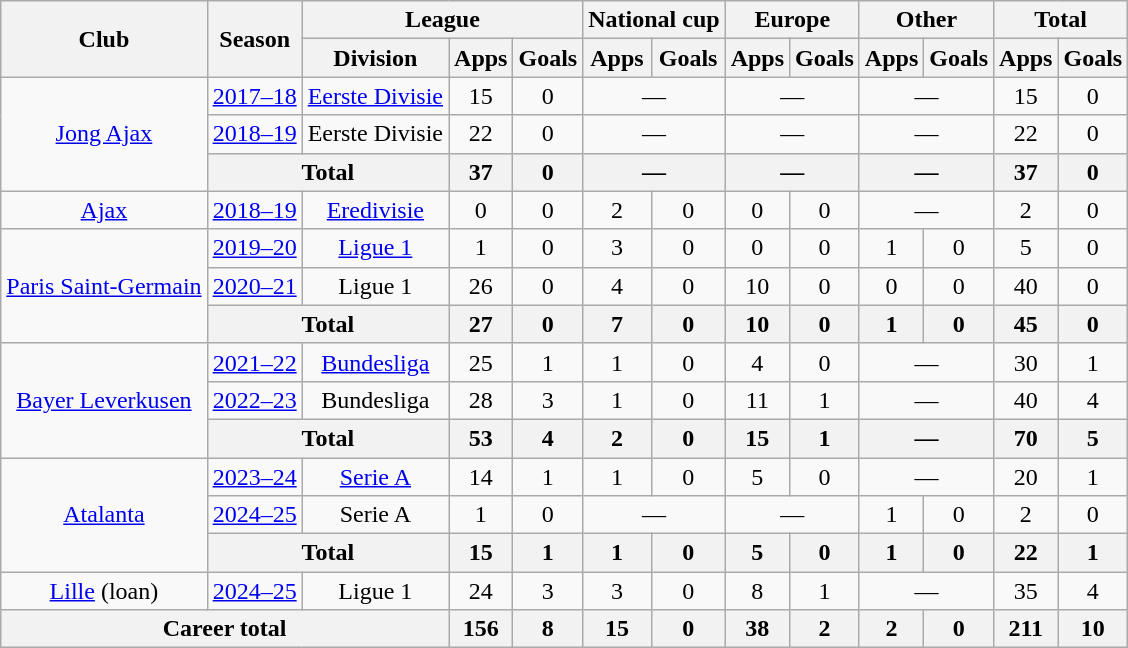<table class="wikitable" Style="text-align: center">
<tr>
<th rowspan="2">Club</th>
<th rowspan="2">Season</th>
<th colspan="3">League</th>
<th colspan="2">National cup</th>
<th colspan="2">Europe</th>
<th colspan="2">Other</th>
<th colspan="2">Total</th>
</tr>
<tr>
<th>Division</th>
<th>Apps</th>
<th>Goals</th>
<th>Apps</th>
<th>Goals</th>
<th>Apps</th>
<th>Goals</th>
<th>Apps</th>
<th>Goals</th>
<th>Apps</th>
<th>Goals</th>
</tr>
<tr>
<td rowspan="3"><a href='#'>Jong Ajax</a></td>
<td><a href='#'>2017–18</a></td>
<td><a href='#'>Eerste Divisie</a></td>
<td>15</td>
<td>0</td>
<td colspan="2">—</td>
<td colspan="2">—</td>
<td colspan="2">—</td>
<td>15</td>
<td>0</td>
</tr>
<tr>
<td><a href='#'>2018–19</a></td>
<td>Eerste Divisie</td>
<td>22</td>
<td>0</td>
<td colspan="2">—</td>
<td colspan="2">—</td>
<td colspan="2">—</td>
<td>22</td>
<td>0</td>
</tr>
<tr>
<th colspan="2">Total</th>
<th>37</th>
<th>0</th>
<th colspan="2">—</th>
<th colspan="2">—</th>
<th colspan="2">—</th>
<th>37</th>
<th>0</th>
</tr>
<tr>
<td><a href='#'>Ajax</a></td>
<td><a href='#'>2018–19</a></td>
<td><a href='#'>Eredivisie</a></td>
<td>0</td>
<td>0</td>
<td>2</td>
<td>0</td>
<td>0</td>
<td>0</td>
<td colspan="2">—</td>
<td>2</td>
<td>0</td>
</tr>
<tr>
<td rowspan="3"><a href='#'>Paris Saint-Germain</a></td>
<td><a href='#'>2019–20</a></td>
<td><a href='#'>Ligue 1</a></td>
<td>1</td>
<td>0</td>
<td>3</td>
<td>0</td>
<td>0</td>
<td>0</td>
<td>1</td>
<td>0</td>
<td>5</td>
<td>0</td>
</tr>
<tr>
<td><a href='#'>2020–21</a></td>
<td>Ligue 1</td>
<td>26</td>
<td>0</td>
<td>4</td>
<td>0</td>
<td>10</td>
<td>0</td>
<td>0</td>
<td>0</td>
<td>40</td>
<td>0</td>
</tr>
<tr>
<th colspan="2">Total</th>
<th>27</th>
<th>0</th>
<th>7</th>
<th>0</th>
<th>10</th>
<th>0</th>
<th>1</th>
<th>0</th>
<th>45</th>
<th>0</th>
</tr>
<tr>
<td rowspan="3"><a href='#'>Bayer Leverkusen</a></td>
<td><a href='#'>2021–22</a></td>
<td><a href='#'>Bundesliga</a></td>
<td>25</td>
<td>1</td>
<td>1</td>
<td>0</td>
<td>4</td>
<td>0</td>
<td colspan="2">—</td>
<td>30</td>
<td>1</td>
</tr>
<tr>
<td><a href='#'>2022–23</a></td>
<td>Bundesliga</td>
<td>28</td>
<td>3</td>
<td>1</td>
<td>0</td>
<td>11</td>
<td>1</td>
<td colspan="2">—</td>
<td>40</td>
<td>4</td>
</tr>
<tr>
<th colspan="2">Total</th>
<th>53</th>
<th>4</th>
<th>2</th>
<th>0</th>
<th>15</th>
<th>1</th>
<th colspan="2">—</th>
<th>70</th>
<th>5</th>
</tr>
<tr>
<td rowspan="3"><a href='#'>Atalanta</a></td>
<td><a href='#'>2023–24</a></td>
<td><a href='#'>Serie A</a></td>
<td>14</td>
<td>1</td>
<td>1</td>
<td>0</td>
<td>5</td>
<td>0</td>
<td colspan="2">—</td>
<td>20</td>
<td>1</td>
</tr>
<tr>
<td><a href='#'>2024–25</a></td>
<td>Serie A</td>
<td>1</td>
<td>0</td>
<td colspan="2">—</td>
<td colspan="2">—</td>
<td>1</td>
<td>0</td>
<td>2</td>
<td>0</td>
</tr>
<tr>
<th colspan="2">Total</th>
<th>15</th>
<th>1</th>
<th>1</th>
<th>0</th>
<th>5</th>
<th>0</th>
<th>1</th>
<th>0</th>
<th>22</th>
<th>1</th>
</tr>
<tr>
<td><a href='#'>Lille</a> (loan)</td>
<td><a href='#'>2024–25</a></td>
<td>Ligue 1</td>
<td>24</td>
<td>3</td>
<td>3</td>
<td>0</td>
<td>8</td>
<td>1</td>
<td colspan="2">—</td>
<td>35</td>
<td>4</td>
</tr>
<tr>
<th colspan="3">Career total</th>
<th>156</th>
<th>8</th>
<th>15</th>
<th>0</th>
<th>38</th>
<th>2</th>
<th>2</th>
<th>0</th>
<th>211</th>
<th>10</th>
</tr>
</table>
